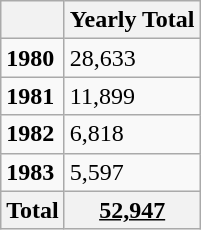<table class="wikitable">
<tr>
<th></th>
<th>Yearly Total</th>
</tr>
<tr>
<td><strong>1980</strong></td>
<td>28,633</td>
</tr>
<tr>
<td><strong>1981</strong></td>
<td>11,899</td>
</tr>
<tr>
<td><strong>1982</strong></td>
<td>6,818</td>
</tr>
<tr>
<td><strong>1983</strong></td>
<td>5,597</td>
</tr>
<tr>
<th>Total</th>
<th><u>52,947</u></th>
</tr>
</table>
